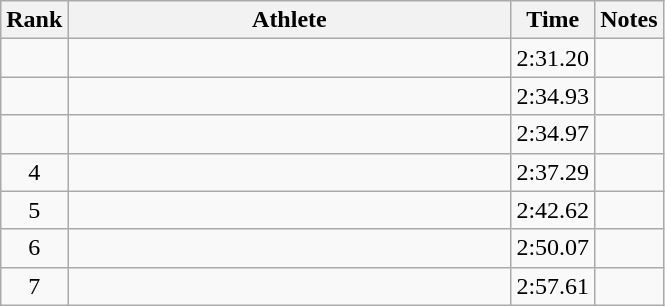<table class="wikitable" style="text-align:center">
<tr>
<th>Rank</th>
<th Style="width:18em">Athlete</th>
<th>Time</th>
<th>Notes</th>
</tr>
<tr>
<td></td>
<td style="text-align:left"></td>
<td>2:31.20</td>
<td></td>
</tr>
<tr>
<td></td>
<td style="text-align:left"></td>
<td>2:34.93</td>
<td></td>
</tr>
<tr>
<td></td>
<td style="text-align:left"></td>
<td>2:34.97</td>
<td></td>
</tr>
<tr>
<td>4</td>
<td style="text-align:left"></td>
<td>2:37.29</td>
<td></td>
</tr>
<tr>
<td>5</td>
<td style="text-align:left"></td>
<td>2:42.62</td>
<td></td>
</tr>
<tr>
<td>6</td>
<td style="text-align:left"></td>
<td>2:50.07</td>
<td></td>
</tr>
<tr>
<td>7</td>
<td style="text-align:left"></td>
<td>2:57.61</td>
<td></td>
</tr>
</table>
